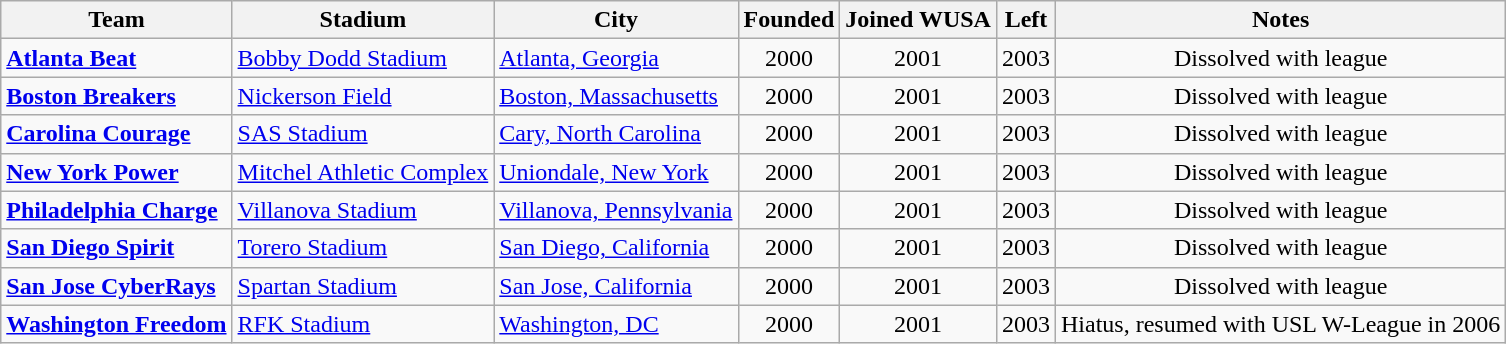<table class="wikitable" style="text-align:center">
<tr>
<th>Team</th>
<th>Stadium</th>
<th>City</th>
<th>Founded</th>
<th>Joined WUSA</th>
<th>Left</th>
<th>Notes</th>
</tr>
<tr>
<td align=left><strong><a href='#'>Atlanta Beat</a></strong></td>
<td align=left><a href='#'>Bobby Dodd Stadium</a></td>
<td align=left><a href='#'>Atlanta, Georgia</a></td>
<td>2000</td>
<td>2001</td>
<td>2003</td>
<td>Dissolved with league</td>
</tr>
<tr>
<td align=left><strong><a href='#'>Boston Breakers</a></strong></td>
<td align=left><a href='#'>Nickerson Field</a></td>
<td align=left><a href='#'>Boston, Massachusetts</a></td>
<td>2000</td>
<td>2001</td>
<td>2003</td>
<td>Dissolved with league</td>
</tr>
<tr>
<td align=left><strong><a href='#'>Carolina Courage</a></strong></td>
<td align=left><a href='#'>SAS Stadium</a></td>
<td align=left><a href='#'>Cary, North Carolina</a></td>
<td>2000</td>
<td>2001</td>
<td>2003</td>
<td>Dissolved with league</td>
</tr>
<tr>
<td align=left><strong><a href='#'>New York Power</a></strong></td>
<td align=left><a href='#'>Mitchel Athletic Complex</a></td>
<td align=left><a href='#'>Uniondale, New York</a></td>
<td>2000</td>
<td>2001</td>
<td>2003</td>
<td>Dissolved with league</td>
</tr>
<tr>
<td align=left><strong><a href='#'>Philadelphia Charge</a></strong></td>
<td align=left><a href='#'>Villanova Stadium</a></td>
<td align=left><a href='#'>Villanova, Pennsylvania</a></td>
<td>2000</td>
<td>2001</td>
<td>2003</td>
<td>Dissolved with league</td>
</tr>
<tr>
<td align=left><strong><a href='#'>San Diego Spirit</a></strong></td>
<td align=left><a href='#'>Torero Stadium</a></td>
<td align=left><a href='#'>San Diego, California</a></td>
<td>2000</td>
<td>2001</td>
<td>2003</td>
<td>Dissolved with league</td>
</tr>
<tr>
<td align=left><strong><a href='#'>San Jose CyberRays</a></strong></td>
<td align=left><a href='#'>Spartan Stadium</a></td>
<td align=left><a href='#'>San Jose, California</a></td>
<td>2000</td>
<td>2001</td>
<td>2003</td>
<td>Dissolved with league</td>
</tr>
<tr>
<td align=left><strong><a href='#'>Washington Freedom</a></strong></td>
<td align=left><a href='#'>RFK Stadium</a></td>
<td align=left><a href='#'>Washington, DC</a></td>
<td>2000</td>
<td>2001</td>
<td>2003</td>
<td>Hiatus, resumed with USL W-League in 2006</td>
</tr>
</table>
